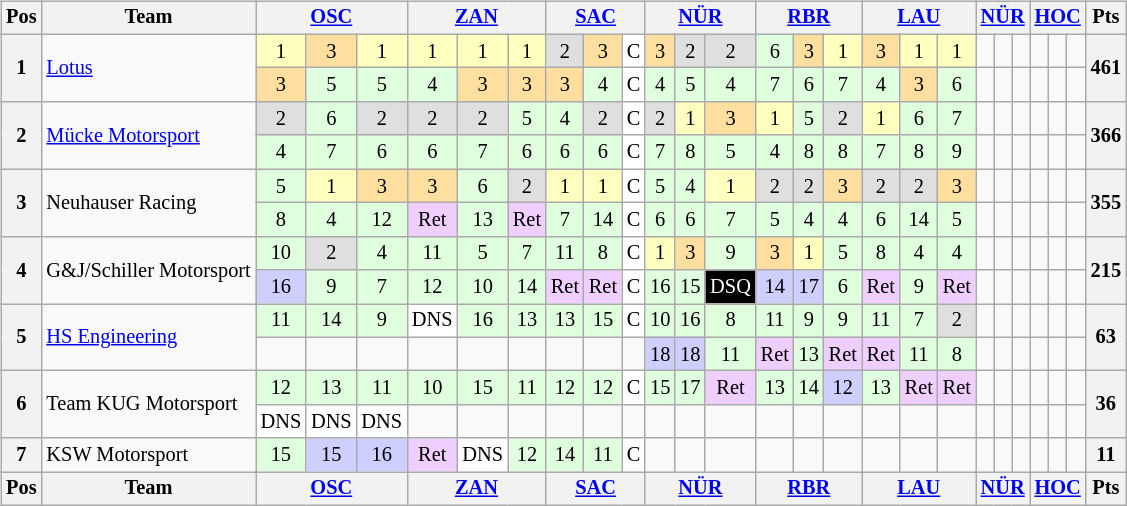<table>
<tr>
<td valign="top"><br><table align=left| class="wikitable" style="font-size: 85%; text-align: center">
<tr valign="top">
<th valign=middle>Pos</th>
<th valign=middle>Team</th>
<th colspan=3><a href='#'>OSC</a><br></th>
<th colspan=3><a href='#'>ZAN</a><br></th>
<th colspan=3><a href='#'>SAC</a><br></th>
<th colspan=3><a href='#'>NÜR</a><br></th>
<th colspan=3><a href='#'>RBR</a><br></th>
<th colspan=3><a href='#'>LAU</a><br></th>
<th colspan=3><a href='#'>NÜR</a><br></th>
<th colspan=3><a href='#'>HOC</a><br></th>
<th valign="middle">Pts</th>
</tr>
<tr>
<th rowspan=2>1</th>
<td align=left rowspan=2> <a href='#'>Lotus</a></td>
<td style="background:#FFFFBF;">1</td>
<td style="background:#FFDF9F;">3</td>
<td style="background:#FFFFBF;">1</td>
<td style="background:#FFFFBF;">1</td>
<td style="background:#FFFFBF;">1</td>
<td style="background:#FFFFBF;">1</td>
<td style="background:#DFDFDF;">2</td>
<td style="background:#FFDF9F;">3</td>
<td style="background:#FFFFFF;">C</td>
<td style="background:#FFDF9F;">3</td>
<td style="background:#DFDFDF;">2</td>
<td style="background:#DFDFDF;">2</td>
<td style="background:#DFFFDF;">6</td>
<td style="background:#FFDF9F;">3</td>
<td style="background:#FFFFBF;">1</td>
<td style="background:#FFDF9F;">3</td>
<td style="background:#FFFFBF;">1</td>
<td style="background:#FFFFBF;">1</td>
<td></td>
<td></td>
<td></td>
<td></td>
<td></td>
<td></td>
<th rowspan=2>461</th>
</tr>
<tr>
<td style="background:#FFDF9F;">3</td>
<td style="background:#DFFFDF;">5</td>
<td style="background:#DFFFDF;">5</td>
<td style="background:#DFFFDF;">4</td>
<td style="background:#FFDF9F;">3</td>
<td style="background:#FFDF9F;">3</td>
<td style="background:#FFDF9F;">3</td>
<td style="background:#DFFFDF;">4</td>
<td style="background:#FFFFFF;">C</td>
<td style="background:#DFFFDF;">4</td>
<td style="background:#DFFFDF;">5</td>
<td style="background:#DFFFDF;">4</td>
<td style="background:#DFFFDF;">7</td>
<td style="background:#DFFFDF;">6</td>
<td style="background:#DFFFDF;">7</td>
<td style="background:#DFFFDF;">4</td>
<td style="background:#FFDF9F;">3</td>
<td style="background:#DFFFDF;">6</td>
<td></td>
<td></td>
<td></td>
<td></td>
<td></td>
<td></td>
</tr>
<tr>
<th rowspan=2>2</th>
<td align=left rowspan=2> <a href='#'>Mücke Motorsport</a></td>
<td style="background:#DFDFDF;">2</td>
<td style="background:#DFFFDF;">6</td>
<td style="background:#DFDFDF;">2</td>
<td style="background:#DFDFDF;">2</td>
<td style="background:#DFDFDF;">2</td>
<td style="background:#DFFFDF;">5</td>
<td style="background:#DFFFDF;">4</td>
<td style="background:#DFDFDF;">2</td>
<td style="background:#FFFFFF;">C</td>
<td style="background:#DFDFDF;">2</td>
<td style="background:#FFFFBF;">1</td>
<td style="background:#FFDF9F;">3</td>
<td style="background:#FFFFBF;">1</td>
<td style="background:#DFFFDF;">5</td>
<td style="background:#DFDFDF;">2</td>
<td style="background:#FFFFBF;">1</td>
<td style="background:#DFFFDF;">6</td>
<td style="background:#DFFFDF;">7</td>
<td></td>
<td></td>
<td></td>
<td></td>
<td></td>
<td></td>
<th rowspan=2>366</th>
</tr>
<tr>
<td style="background:#DFFFDF;">4</td>
<td style="background:#DFFFDF;">7</td>
<td style="background:#DFFFDF;">6</td>
<td style="background:#DFFFDF;">6</td>
<td style="background:#DFFFDF;">7</td>
<td style="background:#DFFFDF;">6</td>
<td style="background:#DFFFDF;">6</td>
<td style="background:#DFFFDF;">6</td>
<td style="background:#FFFFFF;">C</td>
<td style="background:#DFFFDF;">7</td>
<td style="background:#DFFFDF;">8</td>
<td style="background:#DFFFDF;">5</td>
<td style="background:#DFFFDF;">4</td>
<td style="background:#DFFFDF;">8</td>
<td style="background:#DFFFDF;">8</td>
<td style="background:#DFFFDF;">7</td>
<td style="background:#DFFFDF;">8</td>
<td style="background:#DFFFDF;">9</td>
<td></td>
<td></td>
<td></td>
<td></td>
<td></td>
<td></td>
</tr>
<tr>
<th rowspan=2>3</th>
<td align=left rowspan=2> Neuhauser Racing</td>
<td style="background:#DFFFDF;">5</td>
<td style="background:#FFFFBF;">1</td>
<td style="background:#FFDF9F;">3</td>
<td style="background:#FFDF9F;">3</td>
<td style="background:#DFFFDF;">6</td>
<td style="background:#DFDFDF;">2</td>
<td style="background:#FFFFBF;">1</td>
<td style="background:#FFFFBF;">1</td>
<td style="background:#FFFFFF;">C</td>
<td style="background:#DFFFDF;">5</td>
<td style="background:#DFFFDF;">4</td>
<td style="background:#FFFFBF;">1</td>
<td style="background:#DFDFDF;">2</td>
<td style="background:#DFDFDF;">2</td>
<td style="background:#FFDF9F;">3</td>
<td style="background:#DFDFDF;">2</td>
<td style="background:#DFDFDF;">2</td>
<td style="background:#FFDF9F;">3</td>
<td></td>
<td></td>
<td></td>
<td></td>
<td></td>
<td></td>
<th rowspan=2>355</th>
</tr>
<tr>
<td style="background:#DFFFDF;">8</td>
<td style="background:#DFFFDF;">4</td>
<td style="background:#DFFFDF;">12</td>
<td style="background:#EFCFFF;">Ret</td>
<td style="background:#DFFFDF;">13</td>
<td style="background:#EFCFFF;">Ret</td>
<td style="background:#DFFFDF;">7</td>
<td style="background:#DFFFDF;">14</td>
<td style="background:#FFFFFF;">C</td>
<td style="background:#DFFFDF;">6</td>
<td style="background:#DFFFDF;">6</td>
<td style="background:#DFFFDF;">7</td>
<td style="background:#DFFFDF;">5</td>
<td style="background:#DFFFDF;">4</td>
<td style="background:#DFFFDF;">4</td>
<td style="background:#DFFFDF;">6</td>
<td style="background:#DFFFDF;">14</td>
<td style="background:#DFFFDF;">5</td>
<td></td>
<td></td>
<td></td>
<td></td>
<td></td>
<td></td>
</tr>
<tr>
<th rowspan=2>4</th>
<td align=left rowspan=2 nowrap> G&J/Schiller Motorsport</td>
<td style="background:#DFFFDF;">10</td>
<td style="background:#DFDFDF;">2</td>
<td style="background:#DFFFDF;">4</td>
<td style="background:#DFFFDF;">11</td>
<td style="background:#DFFFDF;">5</td>
<td style="background:#DFFFDF;">7</td>
<td style="background:#DFFFDF;">11</td>
<td style="background:#DFFFDF;">8</td>
<td style="background:#FFFFFF;">C</td>
<td style="background:#FFFFBF;">1</td>
<td style="background:#FFDF9F;">3</td>
<td style="background:#DFFFDF;">9</td>
<td style="background:#FFDF9F;">3</td>
<td style="background:#FFFFBF;">1</td>
<td style="background:#DFFFDF;">5</td>
<td style="background:#DFFFDF;">8</td>
<td style="background:#DFFFDF;">4</td>
<td style="background:#DFFFDF;">4</td>
<td></td>
<td></td>
<td></td>
<td></td>
<td></td>
<td></td>
<th rowspan=2>215</th>
</tr>
<tr>
<td style="background:#CFCFFF;">16</td>
<td style="background:#DFFFDF;">9</td>
<td style="background:#DFFFDF;">7</td>
<td style="background:#DFFFDF;">12</td>
<td style="background:#DFFFDF;">10</td>
<td style="background:#DFFFDF;">14</td>
<td style="background:#EFCFFF;">Ret</td>
<td style="background:#EFCFFF;">Ret</td>
<td style="background:#FFFFFF;">C</td>
<td style="background:#DFFFDF;">16</td>
<td style="background:#DFFFDF;">15</td>
<td style="background:black; color:white;">DSQ</td>
<td style="background:#CFCFFF;">14</td>
<td style="background:#CFCFFF;">17</td>
<td style="background:#DFFFDF;">6</td>
<td style="background:#EFCFFF;">Ret</td>
<td style="background:#DFFFDF;">9</td>
<td style="background:#EFCFFF;">Ret</td>
<td></td>
<td></td>
<td></td>
<td></td>
<td></td>
<td></td>
</tr>
<tr>
<th rowspan=2>5</th>
<td align=left rowspan=2> <a href='#'>HS Engineering</a></td>
<td style="background:#DFFFDF;">11</td>
<td style="background:#DFFFDF;">14</td>
<td style="background:#DFFFDF;">9</td>
<td style="background:#FFFFFF;">DNS</td>
<td style="background:#DFFFDF;">16</td>
<td style="background:#DFFFDF;">13</td>
<td style="background:#DFFFDF;">13</td>
<td style="background:#DFFFDF;">15</td>
<td style="background:#FFFFFF;">C</td>
<td style="background:#DFFFDF;">10</td>
<td style="background:#DFFFDF;">16</td>
<td style="background:#DFFFDF;">8</td>
<td style="background:#DFFFDF;">11</td>
<td style="background:#DFFFDF;">9</td>
<td style="background:#DFFFDF;">9</td>
<td style="background:#DFFFDF;">11</td>
<td style="background:#DFFFDF;">7</td>
<td style="background:#DFDFDF;">2</td>
<td></td>
<td></td>
<td></td>
<td></td>
<td></td>
<td></td>
<th rowspan=2>63</th>
</tr>
<tr>
<td></td>
<td></td>
<td></td>
<td></td>
<td></td>
<td></td>
<td></td>
<td></td>
<td></td>
<td style="background:#CFCFFF;">18</td>
<td style="background:#CFCFFF;">18</td>
<td style="background:#DFFFDF;">11</td>
<td style="background:#EFCFFF;">Ret</td>
<td style="background:#DFFFDF;">13</td>
<td style="background:#EFCFFF;">Ret</td>
<td style="background:#EFCFFF;">Ret</td>
<td style="background:#DFFFDF;">11</td>
<td style="background:#DFFFDF;">8</td>
<td></td>
<td></td>
<td></td>
<td></td>
<td></td>
<td></td>
</tr>
<tr>
<th rowspan=2>6</th>
<td align=left rowspan=2 nowrap> Team KUG Motorsport</td>
<td style="background:#DFFFDF;">12</td>
<td style="background:#DFFFDF;">13</td>
<td style="background:#DFFFDF;">11</td>
<td style="background:#DFFFDF;">10</td>
<td style="background:#DFFFDF;">15</td>
<td style="background:#DFFFDF;">11</td>
<td style="background:#DFFFDF;">12</td>
<td style="background:#DFFFDF;">12</td>
<td style="background:#FFFFFF;">C</td>
<td style="background:#DFFFDF;">15</td>
<td style="background:#DFFFDF;">17</td>
<td style="background:#EFCFFF;">Ret</td>
<td style="background:#DFFFDF;">13</td>
<td style="background:#DFFFDF;">14</td>
<td style="background:#CFCFFF;">12</td>
<td style="background:#DFFFDF;">13</td>
<td style="background:#EFCFFF;">Ret</td>
<td style="background:#EFCFFF;">Ret</td>
<td></td>
<td></td>
<td></td>
<td></td>
<td></td>
<td></td>
<th rowspan=2>36</th>
</tr>
<tr>
<td style="background:#FFFFFF;">DNS</td>
<td style="background:#FFFFFF;">DNS</td>
<td style="background:#FFFFFF;">DNS</td>
<td></td>
<td></td>
<td></td>
<td></td>
<td></td>
<td></td>
<td></td>
<td></td>
<td></td>
<td></td>
<td></td>
<td></td>
<td></td>
<td></td>
<td></td>
<td></td>
<td></td>
<td></td>
<td></td>
<td></td>
<td></td>
</tr>
<tr>
<th>7</th>
<td align=left> KSW Motorsport</td>
<td style="background:#DFFFDF;">15</td>
<td style="background:#CFCFFF;">15</td>
<td style="background:#CFCFFF;">16</td>
<td style="background:#EFCFFF;">Ret</td>
<td style="background:#FFFFFF;">DNS</td>
<td style="background:#DFFFDF;">12</td>
<td style="background:#DFFFDF;">14</td>
<td style="background:#DFFFDF;">11</td>
<td style="background:#FFFFFF;">C</td>
<td></td>
<td></td>
<td></td>
<td></td>
<td></td>
<td></td>
<td></td>
<td></td>
<td></td>
<td></td>
<td></td>
<td></td>
<td></td>
<td></td>
<td></td>
<th>11</th>
</tr>
<tr valign="top">
<th valign=middle>Pos</th>
<th valign=middle>Team</th>
<th colspan=3><a href='#'>OSC</a><br></th>
<th colspan=3><a href='#'>ZAN</a><br></th>
<th colspan=3><a href='#'>SAC</a><br></th>
<th colspan=3><a href='#'>NÜR</a><br></th>
<th colspan=3><a href='#'>RBR</a><br></th>
<th colspan=3><a href='#'>LAU</a><br></th>
<th colspan=3><a href='#'>NÜR</a><br></th>
<th colspan=3><a href='#'>HOC</a><br></th>
<th valign="middle">Pts</th>
</tr>
</table>
</td>
<td valign="top"><br></td>
</tr>
</table>
